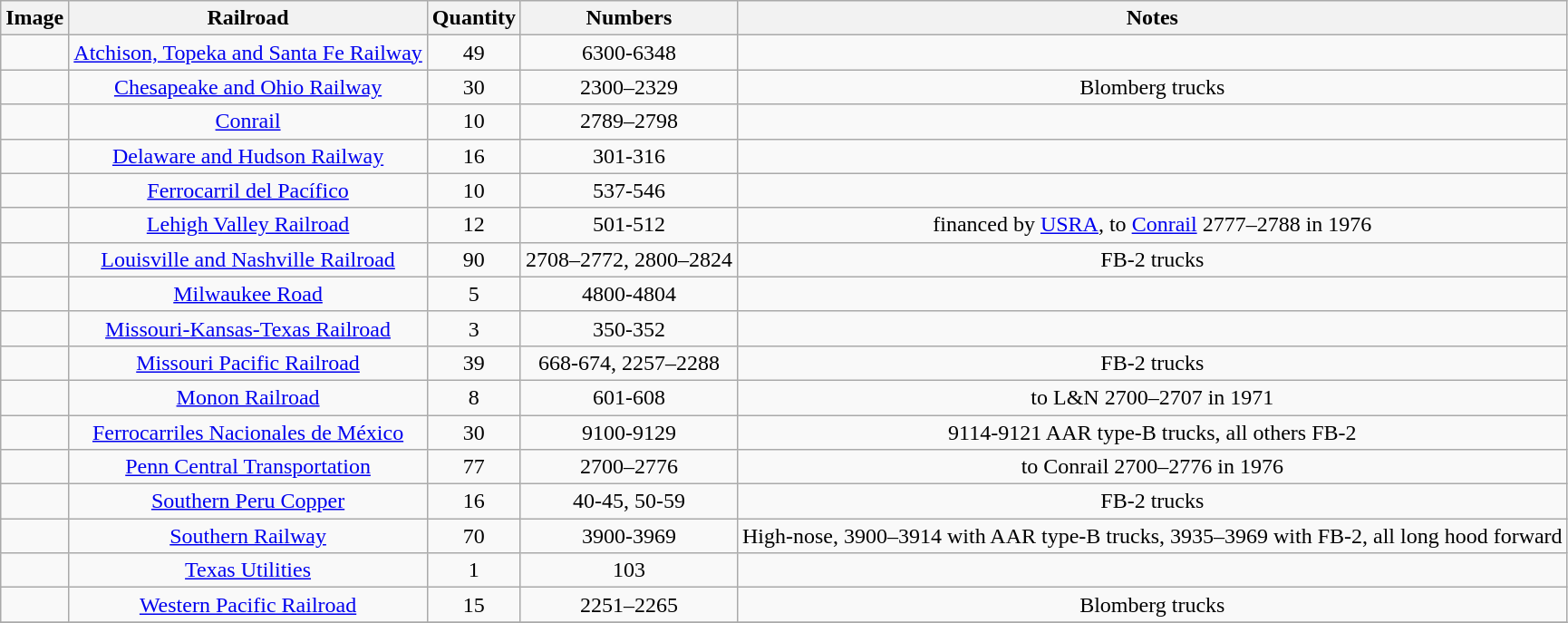<table class="wikitable">
<tr>
<th>Image</th>
<th>Railroad</th>
<th>Quantity</th>
<th>Numbers</th>
<th>Notes</th>
</tr>
<tr align = "center">
<td></td>
<td><a href='#'>Atchison, Topeka and Santa Fe Railway</a></td>
<td>49</td>
<td>6300-6348</td>
<td></td>
</tr>
<tr align = "center">
<td></td>
<td><a href='#'>Chesapeake and Ohio Railway</a></td>
<td>30</td>
<td>2300–2329</td>
<td>Blomberg trucks</td>
</tr>
<tr align = "center">
<td></td>
<td><a href='#'>Conrail</a></td>
<td>10</td>
<td>2789–2798</td>
<td></td>
</tr>
<tr align = "center">
<td></td>
<td><a href='#'>Delaware and Hudson Railway</a></td>
<td>16</td>
<td>301-316</td>
<td></td>
</tr>
<tr align = "center">
<td></td>
<td><a href='#'>Ferrocarril del Pacífico</a></td>
<td>10</td>
<td>537-546</td>
<td></td>
</tr>
<tr align = "center">
<td></td>
<td><a href='#'>Lehigh Valley Railroad</a></td>
<td>12</td>
<td>501-512</td>
<td>financed by <a href='#'>USRA</a>, to <a href='#'>Conrail</a> 2777–2788 in 1976</td>
</tr>
<tr align = "center">
<td></td>
<td><a href='#'>Louisville and Nashville Railroad</a></td>
<td>90</td>
<td>2708–2772, 2800–2824</td>
<td>FB-2 trucks</td>
</tr>
<tr align = "center">
<td></td>
<td><a href='#'>Milwaukee Road</a></td>
<td>5</td>
<td>4800-4804</td>
<td></td>
</tr>
<tr align = "center">
<td></td>
<td><a href='#'>Missouri-Kansas-Texas Railroad</a></td>
<td>3</td>
<td>350-352</td>
<td></td>
</tr>
<tr align = "center">
<td></td>
<td><a href='#'>Missouri Pacific Railroad</a></td>
<td>39</td>
<td>668-674, 2257–2288</td>
<td>FB-2 trucks</td>
</tr>
<tr align = "center">
<td></td>
<td><a href='#'>Monon Railroad</a></td>
<td>8</td>
<td>601-608</td>
<td>to L&N 2700–2707 in 1971</td>
</tr>
<tr align = "center">
<td></td>
<td><a href='#'>Ferrocarriles Nacionales de México</a></td>
<td>30</td>
<td>9100-9129</td>
<td>9114-9121 AAR type-B trucks, all others FB-2</td>
</tr>
<tr align = "center">
<td></td>
<td><a href='#'>Penn Central Transportation</a></td>
<td>77</td>
<td>2700–2776</td>
<td>to Conrail 2700–2776 in 1976</td>
</tr>
<tr align = "center">
<td></td>
<td><a href='#'>Southern Peru Copper</a></td>
<td>16</td>
<td>40-45, 50-59</td>
<td>FB-2 trucks</td>
</tr>
<tr align = "center">
<td></td>
<td><a href='#'>Southern Railway</a></td>
<td>70</td>
<td>3900-3969</td>
<td>High-nose, 3900–3914 with AAR type-B trucks, 3935–3969 with FB-2, all long hood forward</td>
</tr>
<tr align = "center">
<td></td>
<td><a href='#'>Texas Utilities</a></td>
<td>1</td>
<td>103</td>
<td></td>
</tr>
<tr align = "center">
<td></td>
<td><a href='#'>Western Pacific Railroad</a><br></td>
<td>15</td>
<td>2251–2265</td>
<td>Blomberg trucks</td>
</tr>
<tr>
</tr>
</table>
